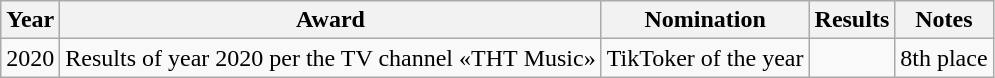<table class="wikitable">
<tr>
<th>Year</th>
<th>Award</th>
<th>Nomination</th>
<th>Results</th>
<th>Notes</th>
</tr>
<tr>
<td align="center">2020</td>
<td>Results of year 2020 per the TV channel «ТНТ Music»</td>
<td>TikToker of the year</td>
<td></td>
<td>8th place</td>
</tr>
</table>
